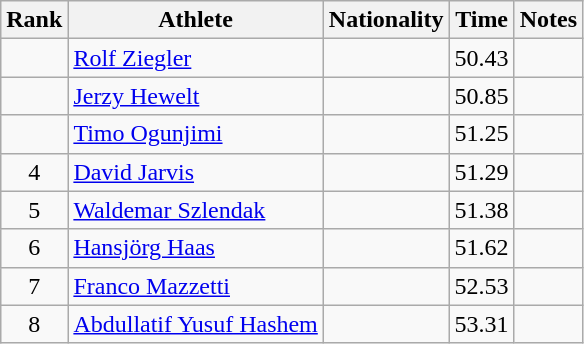<table class="wikitable sortable" style="text-align:center">
<tr>
<th>Rank</th>
<th>Athlete</th>
<th>Nationality</th>
<th>Time</th>
<th>Notes</th>
</tr>
<tr>
<td></td>
<td align=left><a href='#'>Rolf Ziegler</a></td>
<td align=left></td>
<td>50.43</td>
<td></td>
</tr>
<tr>
<td></td>
<td align=left><a href='#'>Jerzy Hewelt</a></td>
<td align=left></td>
<td>50.85</td>
<td></td>
</tr>
<tr>
<td></td>
<td align=left><a href='#'>Timo Ogunjimi</a></td>
<td align=left></td>
<td>51.25</td>
<td></td>
</tr>
<tr>
<td>4</td>
<td align=left><a href='#'>David Jarvis</a></td>
<td align=left></td>
<td>51.29</td>
<td></td>
</tr>
<tr>
<td>5</td>
<td align=left><a href='#'>Waldemar Szlendak</a></td>
<td align=left></td>
<td>51.38</td>
<td></td>
</tr>
<tr>
<td>6</td>
<td align=left><a href='#'>Hansjörg Haas</a></td>
<td align=left></td>
<td>51.62</td>
<td></td>
</tr>
<tr>
<td>7</td>
<td align=left><a href='#'>Franco Mazzetti</a></td>
<td align=left></td>
<td>52.53</td>
<td></td>
</tr>
<tr>
<td>8</td>
<td align=left><a href='#'>Abdullatif Yusuf Hashem</a></td>
<td align=left></td>
<td>53.31</td>
<td></td>
</tr>
</table>
